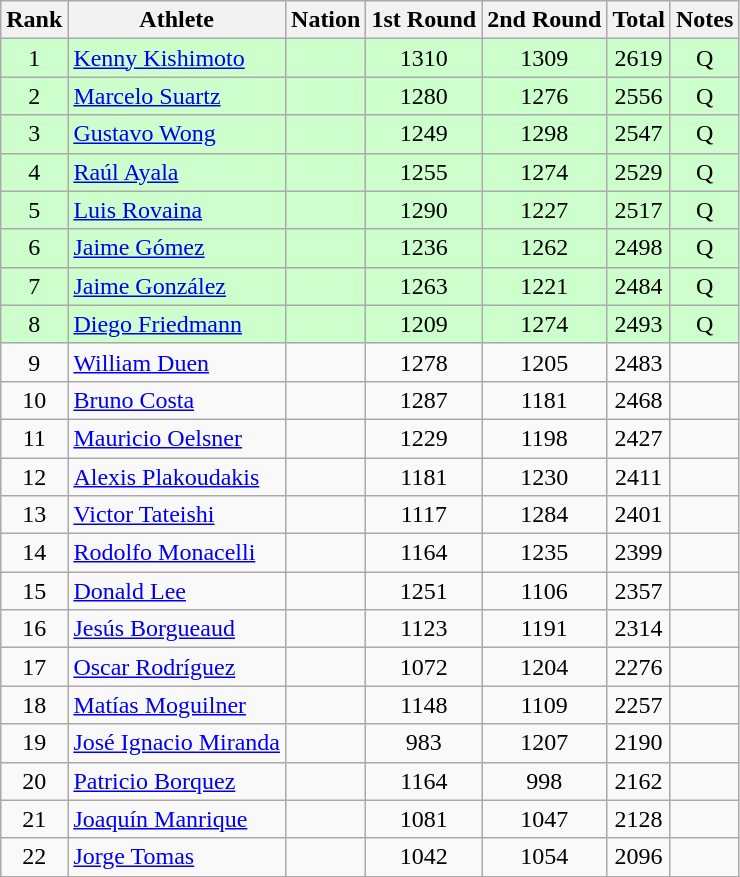<table class="wikitable sortable" style="text-align:center">
<tr>
<th>Rank</th>
<th>Athlete</th>
<th>Nation</th>
<th>1st Round</th>
<th>2nd Round</th>
<th>Total</th>
<th>Notes</th>
</tr>
<tr bgcolor=ccffcc>
<td>1</td>
<td align=left><a href='#'>Kenny Kishimoto</a></td>
<td align=left></td>
<td>1310</td>
<td>1309</td>
<td>2619</td>
<td>Q</td>
</tr>
<tr bgcolor=ccffcc>
<td>2</td>
<td align=left><a href='#'>Marcelo Suartz</a></td>
<td align=left></td>
<td>1280</td>
<td>1276</td>
<td>2556</td>
<td>Q</td>
</tr>
<tr bgcolor=ccffcc>
<td>3</td>
<td align=left><a href='#'>Gustavo Wong</a></td>
<td align=left></td>
<td>1249</td>
<td>1298</td>
<td>2547</td>
<td>Q</td>
</tr>
<tr bgcolor=ccffcc>
<td>4</td>
<td align=left><a href='#'>Raúl Ayala</a></td>
<td align=left></td>
<td>1255</td>
<td>1274</td>
<td>2529</td>
<td>Q</td>
</tr>
<tr bgcolor=ccffcc>
<td>5</td>
<td align=left><a href='#'>Luis Rovaina</a></td>
<td align=left></td>
<td>1290</td>
<td>1227</td>
<td>2517</td>
<td>Q</td>
</tr>
<tr bgcolor=ccffcc>
<td>6</td>
<td align=left><a href='#'>Jaime Gómez</a></td>
<td align=left></td>
<td>1236</td>
<td>1262</td>
<td>2498</td>
<td>Q</td>
</tr>
<tr bgcolor=ccffcc>
<td>7</td>
<td align=left><a href='#'>Jaime González</a></td>
<td align=left></td>
<td>1263</td>
<td>1221</td>
<td>2484</td>
<td>Q</td>
</tr>
<tr bgcolor=ccffcc>
<td>8</td>
<td align=left><a href='#'>Diego Friedmann</a></td>
<td align=left></td>
<td>1209</td>
<td>1274</td>
<td>2493</td>
<td>Q</td>
</tr>
<tr>
<td>9</td>
<td align=left><a href='#'>William Duen</a></td>
<td align=left></td>
<td>1278</td>
<td>1205</td>
<td>2483</td>
<td></td>
</tr>
<tr>
<td>10</td>
<td align=left><a href='#'>Bruno Costa</a></td>
<td align=left></td>
<td>1287</td>
<td>1181</td>
<td>2468</td>
<td></td>
</tr>
<tr>
<td>11</td>
<td align=left><a href='#'>Mauricio Oelsner</a></td>
<td align=left></td>
<td>1229</td>
<td>1198</td>
<td>2427</td>
<td></td>
</tr>
<tr>
<td>12</td>
<td align=left><a href='#'>Alexis Plakoudakis</a></td>
<td align=left></td>
<td>1181</td>
<td>1230</td>
<td>2411</td>
<td></td>
</tr>
<tr>
<td>13</td>
<td align=left><a href='#'>Victor Tateishi</a></td>
<td align=left></td>
<td>1117</td>
<td>1284</td>
<td>2401</td>
<td></td>
</tr>
<tr>
<td>14</td>
<td align=left><a href='#'>Rodolfo Monacelli</a></td>
<td align=left></td>
<td>1164</td>
<td>1235</td>
<td>2399</td>
<td></td>
</tr>
<tr>
<td>15</td>
<td align=left><a href='#'>Donald Lee</a></td>
<td align=left></td>
<td>1251</td>
<td>1106</td>
<td>2357</td>
<td></td>
</tr>
<tr>
<td>16</td>
<td align=left><a href='#'>Jesús Borgueaud</a></td>
<td align=left></td>
<td>1123</td>
<td>1191</td>
<td>2314</td>
<td></td>
</tr>
<tr>
<td>17</td>
<td align=left><a href='#'>Oscar Rodríguez</a></td>
<td align=left></td>
<td>1072</td>
<td>1204</td>
<td>2276</td>
<td></td>
</tr>
<tr>
<td>18</td>
<td align=left><a href='#'>Matías Moguilner</a></td>
<td align=left></td>
<td>1148</td>
<td>1109</td>
<td>2257</td>
<td></td>
</tr>
<tr>
<td>19</td>
<td align=left><a href='#'>José Ignacio Miranda</a></td>
<td align=left></td>
<td>983</td>
<td>1207</td>
<td>2190</td>
<td></td>
</tr>
<tr>
<td>20</td>
<td align=left><a href='#'>Patricio Borquez</a></td>
<td align=left></td>
<td>1164</td>
<td>998</td>
<td>2162</td>
<td></td>
</tr>
<tr>
<td>21</td>
<td align=left><a href='#'>Joaquín Manrique</a></td>
<td align=left></td>
<td>1081</td>
<td>1047</td>
<td>2128</td>
<td></td>
</tr>
<tr>
<td>22</td>
<td align=left><a href='#'>Jorge Tomas</a></td>
<td align=left></td>
<td>1042</td>
<td>1054</td>
<td>2096</td>
<td></td>
</tr>
<tr>
</tr>
</table>
